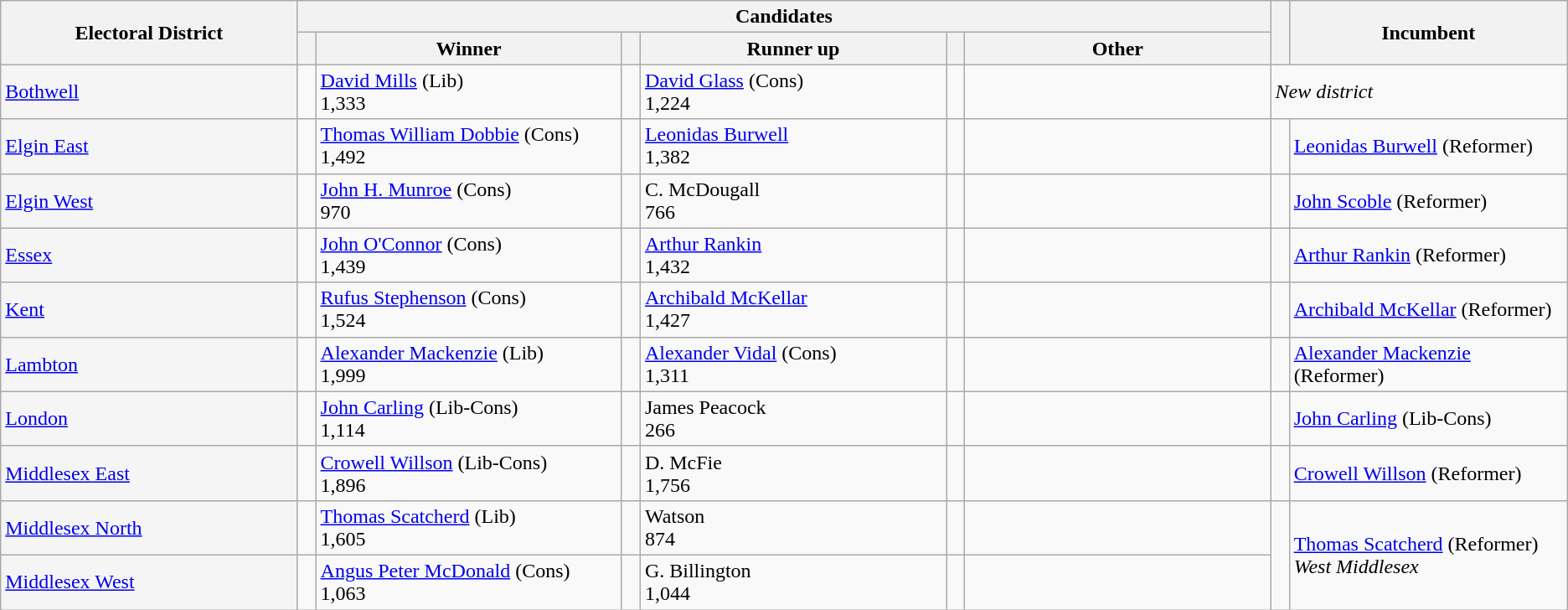<table class="wikitable">
<tr>
<th width=16% rowspan=2>Electoral District</th>
<th colspan=6>Candidates</th>
<th width=1% rowspan=2> </th>
<th width=15% rowspan=2>Incumbent</th>
</tr>
<tr>
<th width=1%> </th>
<th width=16.5%>Winner</th>
<th width=1%> </th>
<th width=16.5%>Runner up</th>
<th width=1%> </th>
<th width=16.5%>Other</th>
</tr>
<tr>
<td style="background:whitesmoke;"><a href='#'>Bothwell</a></td>
<td></td>
<td><a href='#'>David Mills</a> (Lib) <br> 1,333</td>
<td></td>
<td><a href='#'>David Glass</a> (Cons) <br> 1,224</td>
<td></td>
<td></td>
<td colspan="2"><em>New district</em></td>
</tr>
<tr>
<td style="background:whitesmoke;"><a href='#'>Elgin East</a></td>
<td></td>
<td><a href='#'>Thomas William Dobbie</a> (Cons) <br> 1,492</td>
<td></td>
<td><a href='#'>Leonidas Burwell</a> <br> 1,382</td>
<td></td>
<td></td>
<td></td>
<td><a href='#'>Leonidas Burwell</a> (Reformer)</td>
</tr>
<tr>
<td style="background:whitesmoke;"><a href='#'>Elgin West</a></td>
<td></td>
<td><a href='#'>John H. Munroe</a> (Cons) <br> 970</td>
<td></td>
<td>C. McDougall <br> 766</td>
<td></td>
<td></td>
<td></td>
<td><a href='#'>John Scoble</a> (Reformer)</td>
</tr>
<tr>
<td style="background:whitesmoke;"><a href='#'>Essex</a></td>
<td></td>
<td><a href='#'>John O'Connor</a> (Cons) <br> 1,439</td>
<td></td>
<td><a href='#'>Arthur Rankin</a> <br> 1,432</td>
<td></td>
<td></td>
<td></td>
<td><a href='#'>Arthur Rankin</a> (Reformer)</td>
</tr>
<tr>
<td style="background:whitesmoke;"><a href='#'>Kent</a></td>
<td></td>
<td><a href='#'>Rufus Stephenson</a> (Cons) <br> 1,524</td>
<td></td>
<td><a href='#'>Archibald McKellar</a> <br> 1,427</td>
<td></td>
<td></td>
<td></td>
<td><a href='#'>Archibald McKellar</a> (Reformer)</td>
</tr>
<tr>
<td style="background:whitesmoke;"><a href='#'>Lambton</a></td>
<td></td>
<td><a href='#'>Alexander Mackenzie</a> (Lib) <br> 1,999</td>
<td></td>
<td><a href='#'>Alexander Vidal</a> (Cons) <br> 1,311</td>
<td></td>
<td></td>
<td></td>
<td><a href='#'>Alexander Mackenzie</a> (Reformer)</td>
</tr>
<tr>
<td style="background:whitesmoke;"><a href='#'>London</a></td>
<td></td>
<td><a href='#'>John Carling</a> (Lib-Cons) <br> 1,114</td>
<td></td>
<td>James Peacock <br> 266</td>
<td></td>
<td></td>
<td></td>
<td><a href='#'>John Carling</a> (Lib-Cons)</td>
</tr>
<tr>
<td style="background:whitesmoke;"><a href='#'>Middlesex East</a></td>
<td></td>
<td><a href='#'>Crowell Willson</a> (Lib-Cons) <br> 1,896</td>
<td></td>
<td>D. McFie <br> 1,756</td>
<td></td>
<td></td>
<td></td>
<td><a href='#'>Crowell Willson</a> (Reformer)</td>
</tr>
<tr>
<td style="background:whitesmoke;"><a href='#'>Middlesex North</a></td>
<td></td>
<td><a href='#'>Thomas Scatcherd</a> (Lib) <br> 1,605</td>
<td></td>
<td>Watson <br> 874</td>
<td></td>
<td></td>
<td rowspan="2" ></td>
<td rowspan="2"><a href='#'>Thomas Scatcherd</a> (Reformer)<br><span><em>West Middlesex</em></span></td>
</tr>
<tr>
<td style="background:whitesmoke;"><a href='#'>Middlesex West</a></td>
<td></td>
<td><a href='#'>Angus Peter McDonald</a> (Cons) <br> 1,063</td>
<td></td>
<td>G. Billington <br> 1,044</td>
<td></td>
<td></td>
</tr>
</table>
